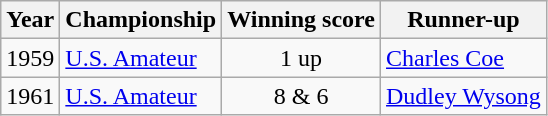<table class="wikitable">
<tr>
<th>Year</th>
<th>Championship</th>
<th>Winning score</th>
<th>Runner-up</th>
</tr>
<tr>
<td>1959</td>
<td><a href='#'>U.S. Amateur</a></td>
<td align=center>1 up</td>
<td> <a href='#'>Charles Coe</a></td>
</tr>
<tr>
<td>1961</td>
<td><a href='#'>U.S. Amateur</a></td>
<td align=center>8 & 6</td>
<td> <a href='#'>Dudley Wysong</a></td>
</tr>
</table>
